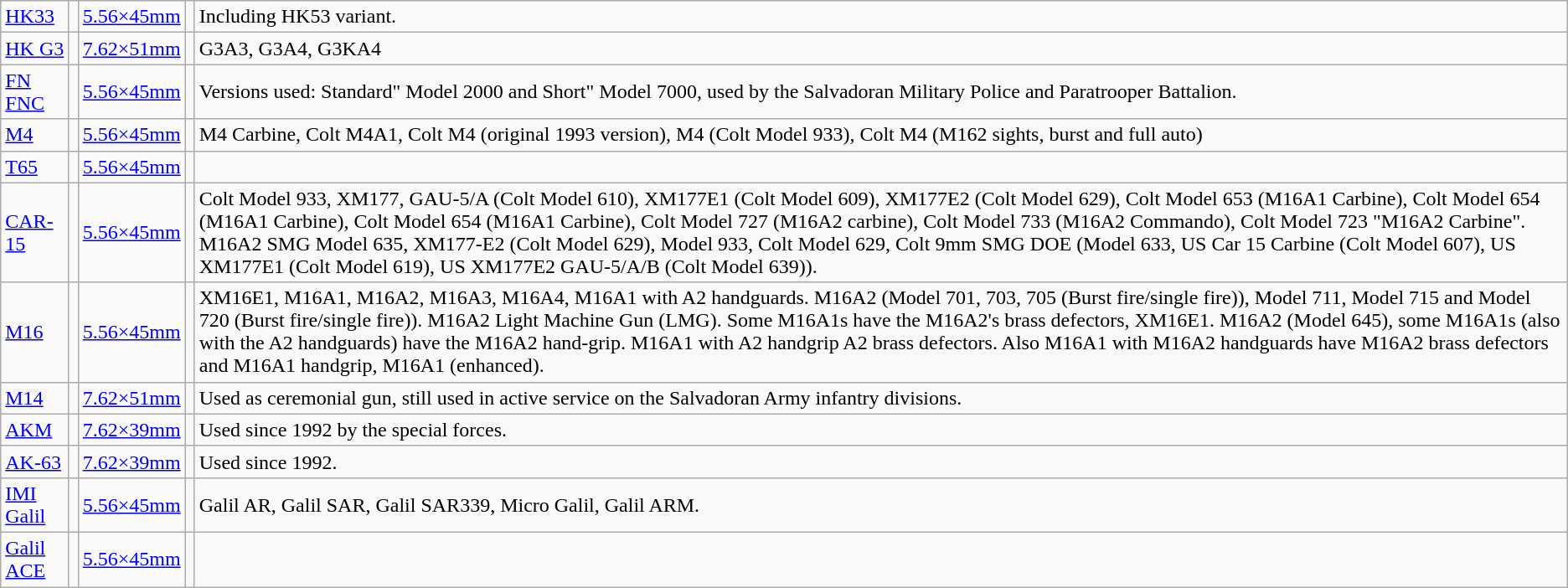<table class="wikitable">
<tr>
<td><a href='#'>HK33</a></td>
<td></td>
<td><a href='#'>5.56×45mm</a></td>
<td></td>
<td>Including HK53 variant.</td>
</tr>
<tr>
<td><a href='#'>HK G3</a></td>
<td></td>
<td><a href='#'>7.62×51mm</a></td>
<td></td>
<td>G3A3, G3A4, G3KA4</td>
</tr>
<tr>
<td><a href='#'>FN FNC</a></td>
<td></td>
<td><a href='#'>5.56×45mm</a></td>
<td></td>
<td>Versions used: Standard" Model 2000 and Short" Model 7000, used by the Salvadoran Military Police and Paratrooper Battalion.</td>
</tr>
<tr>
<td><a href='#'>M4</a></td>
<td></td>
<td><a href='#'>5.56×45mm</a></td>
<td></td>
<td>M4 Carbine, Colt M4A1, Colt M4 (original 1993 version), M4 (Colt Model 933), Colt M4 (M162 sights, burst and full auto)</td>
</tr>
<tr>
<td><a href='#'>T65</a></td>
<td></td>
<td><a href='#'>5.56×45mm</a></td>
<td></td>
<td></td>
</tr>
<tr>
<td><a href='#'>CAR-15</a></td>
<td></td>
<td><a href='#'>5.56×45mm</a></td>
<td></td>
<td>Colt Model 933, XM177, GAU-5/A (Colt Model 610), XM177E1 (Colt Model 609), XM177E2 (Colt Model 629), Colt Model 653 (M16A1 Carbine), Colt Model 654 (M16A1 Carbine), Colt Model 654 (M16A1 Carbine), Colt Model 727 (M16A2 carbine), Colt Model 733 (M16A2 Commando), Colt Model 723 "M16A2 Carbine". M16A2 SMG Model 635, XM177-E2 (Colt Model 629), Model 933, Colt Model 629, Colt 9mm SMG DOE (Model 633, US Car 15 Carbine (Colt Model 607), US XM177E1 (Colt Model 619), US XM177E2 GAU-5/A/B (Colt Model 639)).</td>
</tr>
<tr>
<td><a href='#'>M16</a></td>
<td></td>
<td><a href='#'>5.56×45mm</a></td>
<td></td>
<td>XM16E1, M16A1, M16A2, M16A3, M16A4, M16A1 with A2 handguards. M16A2 (Model 701, 703, 705 (Burst fire/single fire)), Model 711, Model 715 and Model 720 (Burst fire/single fire)). M16A2 Light Machine Gun (LMG). Some M16A1s have the M16A2's brass defectors, XM16E1. M16A2 (Model 645), some M16A1s (also with the A2 handguards) have the M16A2 hand-grip. M16A1 with A2 handgrip A2 brass defectors. Also M16A1 with M16A2 handguards have M16A2 brass defectors and M16A1 handgrip, M16A1 (enhanced).</td>
</tr>
<tr>
<td><a href='#'>M14</a></td>
<td></td>
<td><a href='#'>7.62×51mm</a></td>
<td></td>
<td>Used as ceremonial gun, still used in active service on the Salvadoran Army infantry divisions.</td>
</tr>
<tr>
<td><a href='#'>AKM</a></td>
<td></td>
<td><a href='#'>7.62×39mm</a></td>
<td></td>
<td>Used since 1992 by the special forces.</td>
</tr>
<tr>
<td><a href='#'>AK-63</a></td>
<td></td>
<td><a href='#'>7.62×39mm</a></td>
<td></td>
<td>Used since 1992.</td>
</tr>
<tr>
<td><a href='#'>IMI Galil</a></td>
<td></td>
<td><a href='#'>5.56×45mm</a></td>
<td></td>
<td>Galil AR, Galil SAR, Galil SAR339, Micro Galil, Galil ARM.</td>
</tr>
<tr>
<td><a href='#'>Galil ACE</a></td>
<td></td>
<td><a href='#'>5.56×45mm</a></td>
<td></td>
<td></td>
</tr>
</table>
